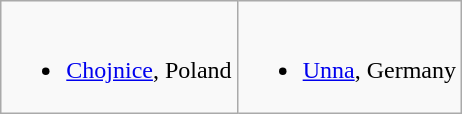<table class="wikitable">
<tr valign="top">
<td><br><ul><li> <a href='#'>Chojnice</a>, Poland</li></ul></td>
<td><br><ul><li> <a href='#'>Unna</a>, Germany </li></ul></td>
</tr>
</table>
